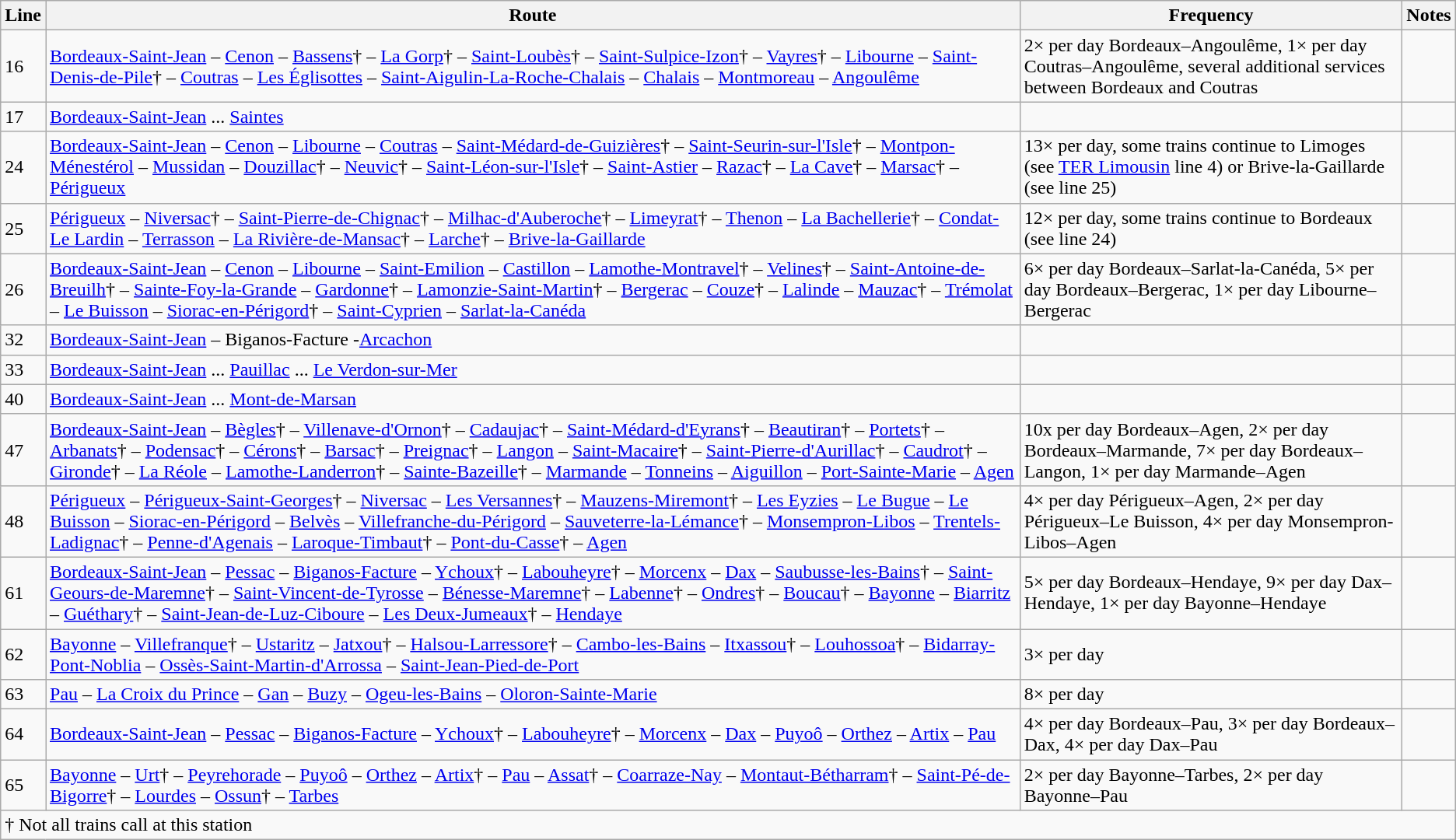<table class="wikitable vatop">
<tr>
<th>Line</th>
<th>Route</th>
<th>Frequency</th>
<th>Notes</th>
</tr>
<tr>
<td>16</td>
<td><a href='#'>Bordeaux-Saint-Jean</a> – <a href='#'>Cenon</a> – <a href='#'>Bassens</a>† – <a href='#'>La Gorp</a>† – <a href='#'>Saint-Loubès</a>† – <a href='#'>Saint-Sulpice-Izon</a>† – <a href='#'>Vayres</a>† – <a href='#'>Libourne</a> – <a href='#'>Saint-Denis-de-Pile</a>† – <a href='#'>Coutras</a> – <a href='#'>Les Églisottes</a> – <a href='#'>Saint-Aigulin-La-Roche-Chalais</a> – <a href='#'>Chalais</a> – <a href='#'>Montmoreau</a> – <a href='#'>Angoulême</a></td>
<td>2× per day Bordeaux–Angoulême, 1× per day Coutras–Angoulême, several additional services between Bordeaux and Coutras</td>
<td></td>
</tr>
<tr>
<td>17</td>
<td><a href='#'>Bordeaux-Saint-Jean</a> ... <a href='#'>Saintes</a></td>
<td></td>
<td></td>
</tr>
<tr>
<td>24</td>
<td><a href='#'>Bordeaux-Saint-Jean</a> – <a href='#'>Cenon</a> – <a href='#'>Libourne</a> – <a href='#'>Coutras</a> – <a href='#'>Saint-Médard-de-Guizières</a>† – <a href='#'>Saint-Seurin-sur-l'Isle</a>† – <a href='#'>Montpon-Ménestérol</a> – <a href='#'>Mussidan</a> – <a href='#'>Douzillac</a>† – <a href='#'>Neuvic</a>† – <a href='#'>Saint-Léon-sur-l'Isle</a>† – <a href='#'>Saint-Astier</a> – <a href='#'>Razac</a>† – <a href='#'>La Cave</a>† – <a href='#'>Marsac</a>† – <a href='#'>Périgueux</a></td>
<td>13× per day, some trains continue to Limoges (see <a href='#'>TER Limousin</a> line 4) or Brive-la-Gaillarde (see line 25)</td>
<td></td>
</tr>
<tr>
<td>25</td>
<td><a href='#'>Périgueux</a> – <a href='#'>Niversac</a>† – <a href='#'>Saint-Pierre-de-Chignac</a>† – <a href='#'>Milhac-d'Auberoche</a>† – <a href='#'>Limeyrat</a>† – <a href='#'>Thenon</a> – <a href='#'>La Bachellerie</a>† – <a href='#'>Condat-Le Lardin</a> – <a href='#'>Terrasson</a> – <a href='#'>La Rivière-de-Mansac</a>† – <a href='#'>Larche</a>† – <a href='#'>Brive-la-Gaillarde</a></td>
<td>12× per day, some trains continue to Bordeaux (see line 24)</td>
<td></td>
</tr>
<tr>
<td>26</td>
<td><a href='#'>Bordeaux-Saint-Jean</a> – <a href='#'>Cenon</a> – <a href='#'>Libourne</a> – <a href='#'>Saint-Emilion</a> – <a href='#'>Castillon</a> – <a href='#'>Lamothe-Montravel</a>† – <a href='#'>Velines</a>† – <a href='#'>Saint-Antoine-de-Breuilh</a>† – <a href='#'>Sainte-Foy-la-Grande</a> – <a href='#'>Gardonne</a>† – <a href='#'>Lamonzie-Saint-Martin</a>† – <a href='#'>Bergerac</a> – <a href='#'>Couze</a>† – <a href='#'>Lalinde</a> – <a href='#'>Mauzac</a>† – <a href='#'>Trémolat</a> – <a href='#'>Le Buisson</a> – <a href='#'>Siorac-en-Périgord</a>† – <a href='#'>Saint-Cyprien</a> – <a href='#'>Sarlat-la-Canéda</a></td>
<td>6× per day Bordeaux–Sarlat-la-Canéda, 5× per day Bordeaux–Bergerac, 1× per day Libourne–Bergerac</td>
<td></td>
</tr>
<tr>
<td>32</td>
<td><a href='#'>Bordeaux-Saint-Jean</a> – Biganos-Facture -<a href='#'>Arcachon</a></td>
<td></td>
<td></td>
</tr>
<tr>
<td>33</td>
<td><a href='#'>Bordeaux-Saint-Jean</a> ... <a href='#'>Pauillac</a> ... <a href='#'>Le Verdon-sur-Mer</a></td>
<td></td>
<td></td>
</tr>
<tr>
<td>40</td>
<td><a href='#'>Bordeaux-Saint-Jean</a> ... <a href='#'>Mont-de-Marsan</a></td>
<td></td>
<td></td>
</tr>
<tr>
<td>47</td>
<td><a href='#'>Bordeaux-Saint-Jean</a> – <a href='#'>Bègles</a>† – <a href='#'>Villenave-d'Ornon</a>† – <a href='#'>Cadaujac</a>† – <a href='#'>Saint-Médard-d'Eyrans</a>† – <a href='#'>Beautiran</a>† – <a href='#'>Portets</a>† – <a href='#'>Arbanats</a>† – <a href='#'>Podensac</a>† – <a href='#'>Cérons</a>† – <a href='#'>Barsac</a>† – <a href='#'>Preignac</a>† – <a href='#'>Langon</a> – <a href='#'>Saint-Macaire</a>† – <a href='#'>Saint-Pierre-d'Aurillac</a>† – <a href='#'>Caudrot</a>† – <a href='#'>Gironde</a>† – <a href='#'>La Réole</a> – <a href='#'>Lamothe-Landerron</a>† – <a href='#'>Sainte-Bazeille</a>† – <a href='#'>Marmande</a> – <a href='#'>Tonneins</a> – <a href='#'>Aiguillon</a> – <a href='#'>Port-Sainte-Marie</a> – <a href='#'>Agen</a></td>
<td>10x per day Bordeaux–Agen, 2× per day Bordeaux–Marmande, 7× per day Bordeaux–Langon, 1× per day Marmande–Agen</td>
<td></td>
</tr>
<tr>
<td>48</td>
<td><a href='#'>Périgueux</a> – <a href='#'>Périgueux-Saint-Georges</a>† – <a href='#'>Niversac</a> – <a href='#'>Les Versannes</a>† – <a href='#'>Mauzens-Miremont</a>† – <a href='#'>Les Eyzies</a> – <a href='#'>Le Bugue</a> – <a href='#'>Le Buisson</a> – <a href='#'>Siorac-en-Périgord</a> – <a href='#'>Belvès</a> – <a href='#'>Villefranche-du-Périgord</a> – <a href='#'>Sauveterre-la-Lémance</a>† – <a href='#'>Monsempron-Libos</a> – <a href='#'>Trentels-Ladignac</a>† – <a href='#'>Penne-d'Agenais</a> – <a href='#'>Laroque-Timbaut</a>† – <a href='#'>Pont-du-Casse</a>† – <a href='#'>Agen</a></td>
<td>4× per day Périgueux–Agen, 2× per day Périgueux–Le Buisson, 4× per day Monsempron-Libos–Agen</td>
<td></td>
</tr>
<tr>
<td>61</td>
<td><a href='#'>Bordeaux-Saint-Jean</a> – <a href='#'>Pessac</a> – <a href='#'>Biganos-Facture</a> – <a href='#'>Ychoux</a>† – <a href='#'>Labouheyre</a>† – <a href='#'>Morcenx</a> – <a href='#'>Dax</a> – <a href='#'>Saubusse-les-Bains</a>† – <a href='#'>Saint-Geours-de-Maremne</a>† – <a href='#'>Saint-Vincent-de-Tyrosse</a> – <a href='#'>Bénesse-Maremne</a>† – <a href='#'>Labenne</a>† – <a href='#'>Ondres</a>† – <a href='#'>Boucau</a>† – <a href='#'>Bayonne</a>  – <a href='#'>Biarritz</a> – <a href='#'>Guéthary</a>† – <a href='#'>Saint-Jean-de-Luz-Ciboure</a> – <a href='#'>Les Deux-Jumeaux</a>† – <a href='#'>Hendaye</a></td>
<td>5× per day Bordeaux–Hendaye, 9× per day Dax–Hendaye, 1× per day Bayonne–Hendaye</td>
<td></td>
</tr>
<tr>
<td>62</td>
<td><a href='#'>Bayonne</a> – <a href='#'>Villefranque</a>† – <a href='#'>Ustaritz</a> – <a href='#'>Jatxou</a>† – <a href='#'>Halsou-Larressore</a>† – <a href='#'>Cambo-les-Bains</a> – <a href='#'>Itxassou</a>† – <a href='#'>Louhossoa</a>† – <a href='#'>Bidarray-Pont-Noblia</a> – <a href='#'>Ossès-Saint-Martin-d'Arrossa</a> – <a href='#'>Saint-Jean-Pied-de-Port</a></td>
<td>3× per day</td>
<td></td>
</tr>
<tr>
<td>63</td>
<td><a href='#'>Pau</a> – <a href='#'>La Croix du Prince</a> – <a href='#'>Gan</a> – <a href='#'>Buzy</a> – <a href='#'>Ogeu-les-Bains</a> – <a href='#'>Oloron-Sainte-Marie</a></td>
<td>8× per day</td>
<td></td>
</tr>
<tr>
<td>64</td>
<td><a href='#'>Bordeaux-Saint-Jean</a> – <a href='#'>Pessac</a> – <a href='#'>Biganos-Facture</a> – <a href='#'>Ychoux</a>† – <a href='#'>Labouheyre</a>† – <a href='#'>Morcenx</a> – <a href='#'>Dax</a> – <a href='#'>Puyoô</a> – <a href='#'>Orthez</a> – <a href='#'>Artix</a> – <a href='#'>Pau</a></td>
<td>4× per day Bordeaux–Pau, 3× per day Bordeaux–Dax, 4× per day Dax–Pau</td>
<td></td>
</tr>
<tr>
<td>65</td>
<td><a href='#'>Bayonne</a> – <a href='#'>Urt</a>† – <a href='#'>Peyrehorade</a> – <a href='#'>Puyoô</a> – <a href='#'>Orthez</a> – <a href='#'>Artix</a>† – <a href='#'>Pau</a> – <a href='#'>Assat</a>† – <a href='#'>Coarraze-Nay</a> – <a href='#'>Montaut-Bétharram</a>† – <a href='#'>Saint-Pé-de-Bigorre</a>† – <a href='#'>Lourdes</a> – <a href='#'>Ossun</a>† – <a href='#'>Tarbes</a></td>
<td>2× per day Bayonne–Tarbes, 2× per day Bayonne–Pau</td>
<td></td>
</tr>
<tr>
<td colspan=4>† Not all trains call at this station</td>
</tr>
</table>
